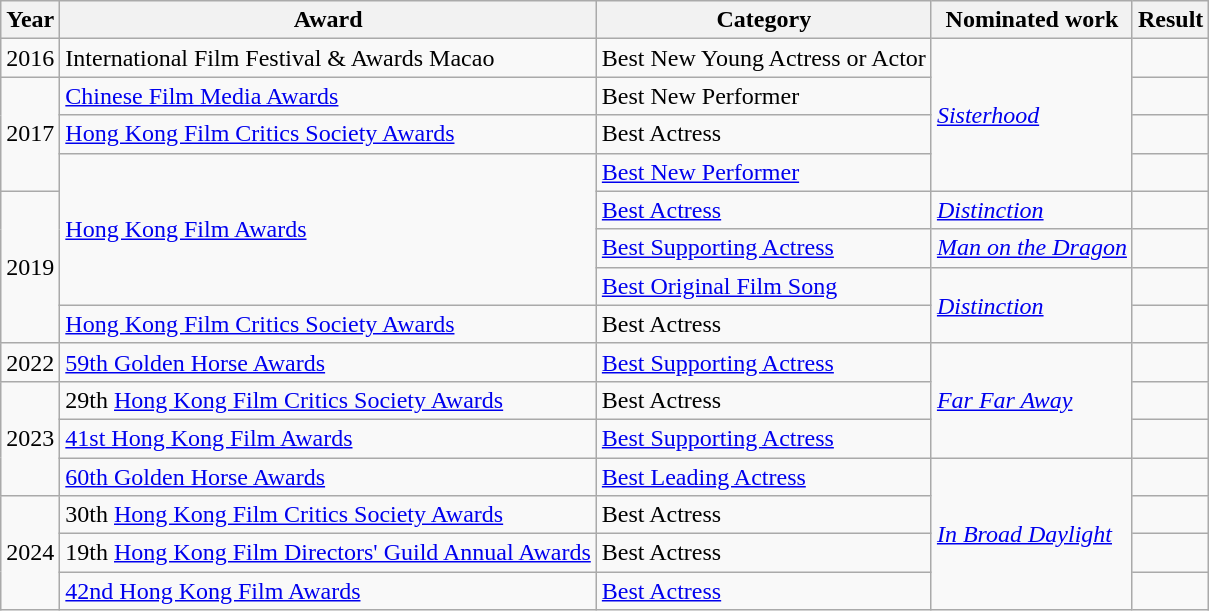<table class="wikitable">
<tr>
<th>Year</th>
<th>Award</th>
<th>Category</th>
<th>Nominated work</th>
<th>Result</th>
</tr>
<tr>
<td>2016</td>
<td>International Film Festival & Awards Macao</td>
<td>Best New Young Actress or Actor</td>
<td rowspan=4><em><a href='#'>Sisterhood</a></em></td>
<td></td>
</tr>
<tr>
<td rowspan=3>2017</td>
<td><a href='#'>Chinese Film Media Awards</a></td>
<td>Best New Performer</td>
<td></td>
</tr>
<tr>
<td><a href='#'>Hong Kong Film Critics Society Awards</a></td>
<td>Best Actress</td>
<td></td>
</tr>
<tr>
<td rowspan=4><a href='#'>Hong Kong Film Awards</a></td>
<td><a href='#'>Best New Performer</a></td>
<td></td>
</tr>
<tr>
<td rowspan=4>2019</td>
<td><a href='#'>Best Actress</a></td>
<td><em><a href='#'>Distinction</a></em></td>
<td></td>
</tr>
<tr>
<td><a href='#'>Best Supporting Actress</a></td>
<td><em><a href='#'>Man on the Dragon</a></em></td>
<td></td>
</tr>
<tr>
<td><a href='#'>Best Original Film Song</a></td>
<td rowspan=2><em><a href='#'>Distinction</a></em></td>
<td></td>
</tr>
<tr>
<td><a href='#'>Hong Kong Film Critics Society Awards</a></td>
<td>Best Actress</td>
<td></td>
</tr>
<tr>
<td>2022</td>
<td><a href='#'>59th Golden Horse Awards</a></td>
<td><a href='#'>Best Supporting Actress</a></td>
<td rowspan=3><em><a href='#'>Far Far Away</a></em></td>
<td></td>
</tr>
<tr>
<td rowspan=3>2023</td>
<td>29th <a href='#'>Hong Kong Film Critics Society Awards</a></td>
<td>Best Actress</td>
<td></td>
</tr>
<tr>
<td><a href='#'>41st Hong Kong Film Awards</a></td>
<td><a href='#'>Best Supporting Actress</a></td>
<td></td>
</tr>
<tr>
<td><a href='#'>60th Golden Horse Awards</a></td>
<td><a href='#'>Best Leading Actress</a></td>
<td rowspan=4><em><a href='#'>In Broad Daylight</a></em></td>
<td></td>
</tr>
<tr>
<td rowspan=3>2024</td>
<td>30th <a href='#'>Hong Kong Film Critics Society Awards</a></td>
<td>Best Actress</td>
<td></td>
</tr>
<tr>
<td>19th <a href='#'>Hong Kong Film Directors' Guild Annual Awards</a></td>
<td>Best Actress</td>
<td></td>
</tr>
<tr>
<td><a href='#'>42nd Hong Kong Film Awards</a></td>
<td><a href='#'>Best Actress</a></td>
<td></td>
</tr>
</table>
